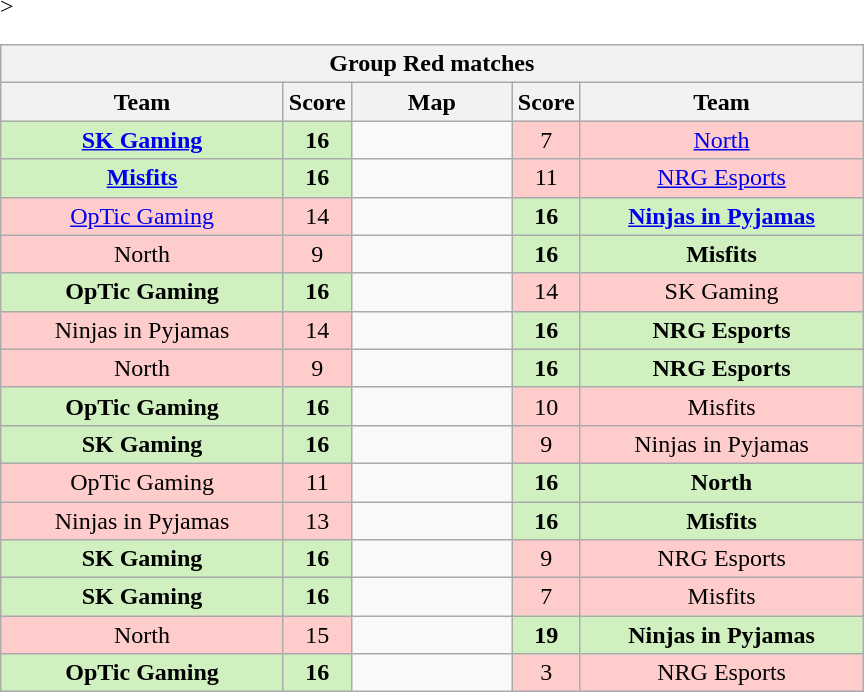<table class="wikitable" style="text-align: center;">
<tr>
<th colspan=5>Group Red matches</th>
</tr>
<tr <noinclude>>
<th width="181px">Team</th>
<th width="20px">Score</th>
<th width="100px">Map</th>
<th width="20px">Score</th>
<th width="181px">Team</noinclude></th>
</tr>
<tr>
<td style="background: #D0F0C0;"><strong><a href='#'>SK Gaming</a></strong></td>
<td style="background: #D0F0C0;"><strong>16</strong></td>
<td></td>
<td style="background: #FFCCCC;">7</td>
<td style="background: #FFCCCC;"><a href='#'>North</a></td>
</tr>
<tr>
<td style="background: #D0F0C0;"><strong><a href='#'>Misfits</a></strong></td>
<td style="background: #D0F0C0;"><strong>16</strong></td>
<td></td>
<td style="background: #FFCCCC;">11</td>
<td style="background: #FFCCCC;"><a href='#'>NRG Esports</a></td>
</tr>
<tr>
<td style="background: #FFCCCC;"><a href='#'>OpTic Gaming</a></td>
<td style="background: #FFCCCC;">14</td>
<td></td>
<td style="background: #D0F0C0;"><strong>16</strong></td>
<td style="background: #D0F0C0;"><strong><a href='#'>Ninjas in Pyjamas</a></strong></td>
</tr>
<tr>
<td style="background: #FFCCCC;">North</td>
<td style="background: #FFCCCC;">9</td>
<td></td>
<td style="background: #D0F0C0;"><strong>16</strong></td>
<td style="background: #D0F0C0;"><strong>Misfits</strong></td>
</tr>
<tr>
<td style="background: #D0F0C0;"><strong>OpTic Gaming</strong></td>
<td style="background: #D0F0C0;"><strong>16</strong></td>
<td></td>
<td style="background: #FFCCCC;">14</td>
<td style="background: #FFCCCC;">SK Gaming</td>
</tr>
<tr>
<td style="background: #FFCCCC;">Ninjas in Pyjamas</td>
<td style="background: #FFCCCC;">14</td>
<td></td>
<td style="background: #D0F0C0;"><strong>16</strong></td>
<td style="background: #D0F0C0;"><strong>NRG Esports</strong></td>
</tr>
<tr>
<td style="background: #FFCCCC;">North</td>
<td style="background: #FFCCCC;">9</td>
<td></td>
<td style="background: #D0F0C0;"><strong>16</strong></td>
<td style="background: #D0F0C0;"><strong>NRG Esports</strong></td>
</tr>
<tr>
<td style="background: #D0F0C0;"><strong>OpTic Gaming</strong></td>
<td style="background: #D0F0C0;"><strong>16</strong></td>
<td></td>
<td style="background: #FFCCCC;">10</td>
<td style="background: #FFCCCC;">Misfits</td>
</tr>
<tr>
<td style="background: #D0F0C0;"><strong>SK Gaming</strong></td>
<td style="background: #D0F0C0;"><strong>16</strong></td>
<td></td>
<td style="background: #FFCCCC;">9</td>
<td style="background: #FFCCCC;">Ninjas in Pyjamas</td>
</tr>
<tr>
<td style="background: #FFCCCC;">OpTic Gaming</td>
<td style="background: #FFCCCC;">11</td>
<td></td>
<td style="background: #D0F0C0;"><strong>16</strong></td>
<td style="background: #D0F0C0;"><strong>North</strong></td>
</tr>
<tr>
<td style="background: #FFCCCC;">Ninjas in Pyjamas</td>
<td style="background: #FFCCCC;">13</td>
<td></td>
<td style="background: #D0F0C0;"><strong>16</strong></td>
<td style="background: #D0F0C0;"><strong>Misfits</strong></td>
</tr>
<tr>
<td style="background: #D0F0C0;"><strong>SK Gaming</strong></td>
<td style="background: #D0F0C0;"><strong>16</strong></td>
<td></td>
<td style="background: #FFCCCC;">9</td>
<td style="background: #FFCCCC;">NRG Esports</td>
</tr>
<tr>
<td style="background: #D0F0C0;"><strong>SK Gaming</strong></td>
<td style="background: #D0F0C0;"><strong>16</strong></td>
<td></td>
<td style="background: #FFCCCC;">7</td>
<td style="background: #FFCCCC;">Misfits</td>
</tr>
<tr>
<td style="background: #FFCCCC;">North</td>
<td style="background: #FFCCCC;">15</td>
<td></td>
<td style="background: #D0F0C0;"><strong>19</strong></td>
<td style="background: #D0F0C0;"><strong>Ninjas in Pyjamas</strong></td>
</tr>
<tr>
<td style="background: #D0F0C0;"><strong>OpTic Gaming</strong></td>
<td style="background: #D0F0C0;"><strong>16</strong></td>
<td></td>
<td style="background: #FFCCCC;">3</td>
<td style="background: #FFCCCC;">NRG Esports</td>
</tr>
</table>
